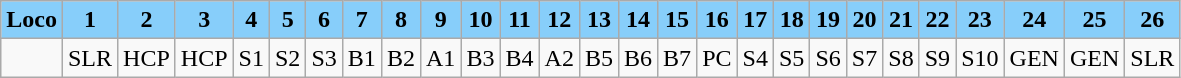<table class="wikitable plainrowheaders unsortable" style="text-align:center">
<tr>
<th scope="col" rowspan="1" style="background:lightskyblue;">Loco</th>
<th scope="col" rowspan="1" style="background:lightskyblue;">1</th>
<th scope="col" rowspan="1" style="background:lightskyblue;">2</th>
<th scope="col" rowspan="1" style="background:lightskyblue;">3</th>
<th scope="col" rowspan="1" style="background:lightskyblue;">4</th>
<th scope="col" rowspan="1" style="background:lightskyblue;">5</th>
<th scope="col" rowspan="1" style="background:lightskyblue;">6</th>
<th scope="col" rowspan="1" style="background:lightskyblue;">7</th>
<th scope="col" rowspan="1" style="background:lightskyblue;">8</th>
<th scope="col" rowspan="1" style="background:lightskyblue;">9</th>
<th scope="col" rowspan="1" style="background:lightskyblue;">10</th>
<th scope="col" rowspan="1" style="background:lightskyblue;">11</th>
<th scope="col" rowspan="1" style="background:lightskyblue;">12</th>
<th scope="col" rowspan="1" style="background:lightskyblue;">13</th>
<th scope="col" rowspan="1" style="background:lightskyblue;">14</th>
<th scope="col" rowspan="1" style="background:lightskyblue;">15</th>
<th scope="col" rowspan="1" style="background:lightskyblue;">16</th>
<th scope="col" rowspan="1" style="background:lightskyblue;">17</th>
<th scope="col" rowspan="1" style="background:lightskyblue;">18</th>
<th scope="col" rowspan="1" style="background:lightskyblue;">19</th>
<th scope="col" rowspan="1" style="background:lightskyblue;">20</th>
<th scope="col" rowspan="1" style="background:lightskyblue;">21</th>
<th scope="col" rowspan="1" style="background:lightskyblue;">22</th>
<th scope="col" rowspan="1" style="background:lightskyblue;">23</th>
<th scope="col" rowspan="1" style="background:lightskyblue;">24</th>
<th scope="col" rowspan="1" style="background:lightskyblue;">25</th>
<th scope="col" rowspan="1" style="background:lightskyblue;">26</th>
</tr>
<tr>
<td></td>
<td>SLR</td>
<td>HCP</td>
<td>HCP</td>
<td>S1</td>
<td>S2</td>
<td>S3</td>
<td>B1</td>
<td>B2</td>
<td>A1</td>
<td>B3</td>
<td>B4</td>
<td>A2</td>
<td>B5</td>
<td>B6</td>
<td>B7</td>
<td>PC</td>
<td>S4</td>
<td>S5</td>
<td>S6</td>
<td>S7</td>
<td>S8</td>
<td>S9</td>
<td>S10</td>
<td>GEN</td>
<td>GEN</td>
<td>SLR</td>
</tr>
</table>
